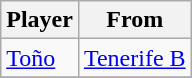<table class="wikitable">
<tr>
<th>Player</th>
<th>From</th>
</tr>
<tr>
<td> <a href='#'>Toño</a></td>
<td> <a href='#'>Tenerife B</a></td>
</tr>
<tr>
</tr>
</table>
